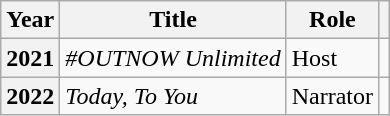<table class="wikitable plainrowheaders sortable">
<tr>
<th scope="col">Year</th>
<th scope="col">Title</th>
<th scope="col">Role</th>
<th scope="col" class="unsortable"></th>
</tr>
<tr>
<th scope="row">2021</th>
<td><em>#OUTNOW Unlimited</em></td>
<td>Host</td>
<td style="text-align:center"></td>
</tr>
<tr>
<th scope="row">2022</th>
<td><em>Today, To You</em></td>
<td>Narrator</td>
<td style="text-align:center"></td>
</tr>
</table>
